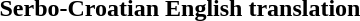<table>
<tr>
<th>Serbo-Croatian</th>
<th>English translation</th>
</tr>
<tr>
<td><br></td>
<td><br></td>
</tr>
</table>
